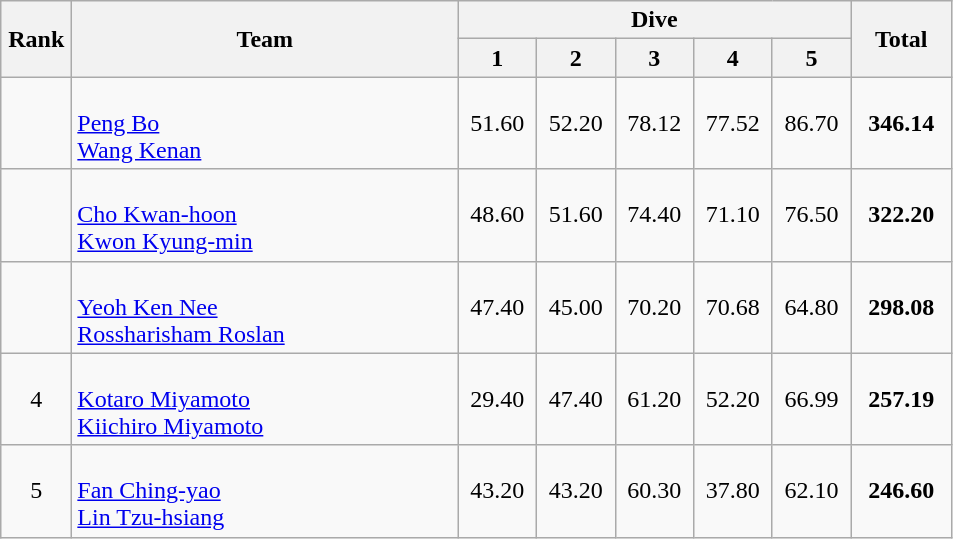<table class=wikitable style="text-align:center">
<tr>
<th rowspan="2" width=40>Rank</th>
<th rowspan="2" width=250>Team</th>
<th colspan="5">Dive</th>
<th rowspan="2" width=60>Total</th>
</tr>
<tr>
<th width=45>1</th>
<th width=45>2</th>
<th width=45>3</th>
<th width=45>4</th>
<th width=45>5</th>
</tr>
<tr>
<td></td>
<td align=left><br><a href='#'>Peng Bo</a><br><a href='#'>Wang Kenan</a></td>
<td>51.60</td>
<td>52.20</td>
<td>78.12</td>
<td>77.52</td>
<td>86.70</td>
<td><strong>346.14</strong></td>
</tr>
<tr>
<td></td>
<td align=left><br><a href='#'>Cho Kwan-hoon</a><br><a href='#'>Kwon Kyung-min</a></td>
<td>48.60</td>
<td>51.60</td>
<td>74.40</td>
<td>71.10</td>
<td>76.50</td>
<td><strong>322.20</strong></td>
</tr>
<tr>
<td></td>
<td align=left><br><a href='#'>Yeoh Ken Nee</a><br><a href='#'>Rossharisham Roslan</a></td>
<td>47.40</td>
<td>45.00</td>
<td>70.20</td>
<td>70.68</td>
<td>64.80</td>
<td><strong>298.08</strong></td>
</tr>
<tr>
<td>4</td>
<td align=left><br><a href='#'>Kotaro Miyamoto</a><br><a href='#'>Kiichiro Miyamoto</a></td>
<td>29.40</td>
<td>47.40</td>
<td>61.20</td>
<td>52.20</td>
<td>66.99</td>
<td><strong>257.19</strong></td>
</tr>
<tr>
<td>5</td>
<td align=left><br><a href='#'>Fan Ching-yao</a><br><a href='#'>Lin Tzu-hsiang</a></td>
<td>43.20</td>
<td>43.20</td>
<td>60.30</td>
<td>37.80</td>
<td>62.10</td>
<td><strong>246.60</strong></td>
</tr>
</table>
